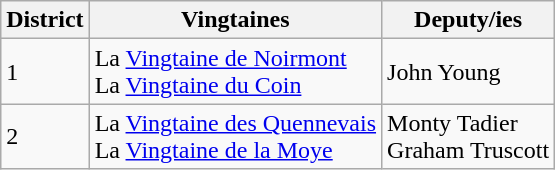<table class="wikitable">
<tr>
<th>District</th>
<th>Vingtaines</th>
<th>Deputy/ies</th>
</tr>
<tr>
<td>1</td>
<td>La <a href='#'>Vingtaine de Noirmont</a><br>La <a href='#'>Vingtaine du Coin</a></td>
<td>John Young</td>
</tr>
<tr>
<td>2</td>
<td>La <a href='#'>Vingtaine des Quennevais</a><br>La <a href='#'>Vingtaine de la Moye</a></td>
<td>Monty Tadier<br>Graham Truscott</td>
</tr>
</table>
